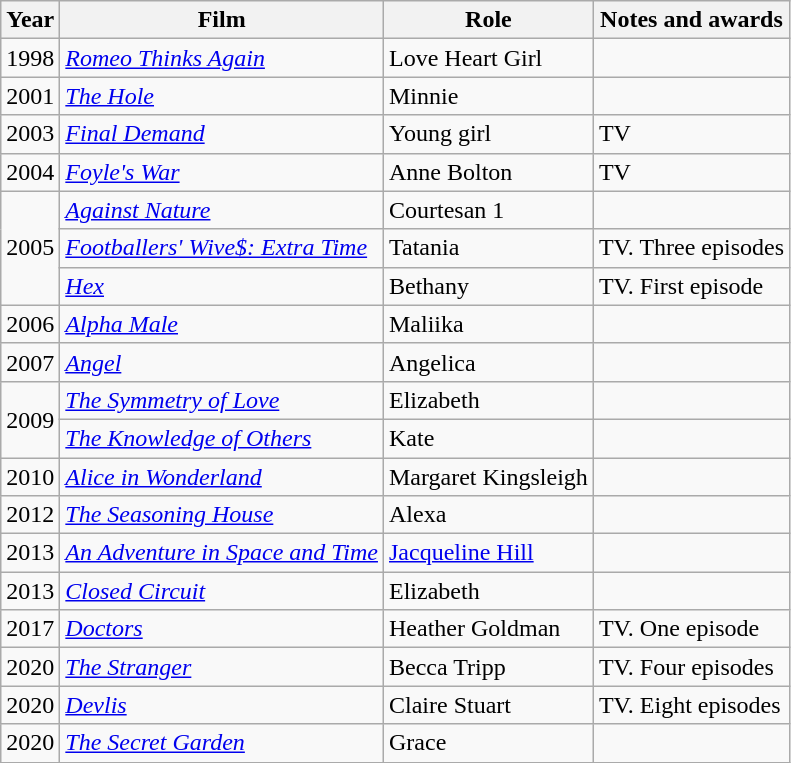<table class="wikitable">
<tr>
<th>Year</th>
<th>Film</th>
<th>Role</th>
<th>Notes and awards</th>
</tr>
<tr>
<td>1998</td>
<td><em><a href='#'>Romeo Thinks Again</a></em></td>
<td>Love Heart Girl</td>
<td></td>
</tr>
<tr>
<td>2001</td>
<td><em><a href='#'>The Hole</a></em></td>
<td>Minnie</td>
<td></td>
</tr>
<tr>
<td>2003</td>
<td><em><a href='#'>Final Demand</a></em></td>
<td>Young girl</td>
<td>TV</td>
</tr>
<tr>
<td>2004</td>
<td><em><a href='#'>Foyle's War</a></em></td>
<td>Anne Bolton</td>
<td>TV</td>
</tr>
<tr>
<td rowspan=3>2005</td>
<td><em><a href='#'>Against Nature</a></em></td>
<td>Courtesan 1</td>
<td></td>
</tr>
<tr>
<td><em><a href='#'>Footballers' Wive$: Extra Time</a></em></td>
<td>Tatania</td>
<td>TV. Three episodes</td>
</tr>
<tr>
<td><em><a href='#'>Hex</a></em></td>
<td>Bethany</td>
<td>TV. First episode</td>
</tr>
<tr>
<td>2006</td>
<td><em><a href='#'>Alpha Male</a></em></td>
<td>Maliika</td>
<td></td>
</tr>
<tr>
<td>2007</td>
<td><em><a href='#'>Angel</a></em></td>
<td>Angelica</td>
<td></td>
</tr>
<tr>
<td rowspan=2>2009</td>
<td><em><a href='#'>The Symmetry of Love</a></em></td>
<td>Elizabeth</td>
<td></td>
</tr>
<tr>
<td><em><a href='#'>The Knowledge of Others</a></em></td>
<td>Kate</td>
<td></td>
</tr>
<tr>
<td>2010</td>
<td><em><a href='#'>Alice in Wonderland</a></em></td>
<td>Margaret Kingsleigh</td>
<td></td>
</tr>
<tr>
<td>2012</td>
<td><em><a href='#'>The Seasoning House</a></em></td>
<td>Alexa</td>
<td></td>
</tr>
<tr>
<td>2013</td>
<td><em><a href='#'>An Adventure in Space and Time</a></em></td>
<td><a href='#'>Jacqueline Hill</a></td>
<td></td>
</tr>
<tr>
<td>2013</td>
<td><em><a href='#'>Closed Circuit</a></em></td>
<td>Elizabeth</td>
<td></td>
</tr>
<tr>
<td>2017</td>
<td><em><a href='#'>Doctors</a></em></td>
<td>Heather Goldman</td>
<td>TV. One episode</td>
</tr>
<tr>
<td>2020</td>
<td><em><a href='#'>The Stranger</a></em></td>
<td>Becca Tripp</td>
<td>TV. Four episodes</td>
</tr>
<tr>
<td>2020</td>
<td><em><a href='#'>Devlis</a></em></td>
<td>Claire Stuart</td>
<td>TV. Eight episodes</td>
</tr>
<tr>
<td>2020</td>
<td><em><a href='#'>The Secret Garden</a></em></td>
<td>Grace</td>
<td></td>
</tr>
</table>
